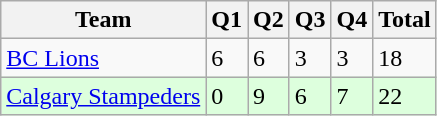<table class="wikitable">
<tr>
<th>Team</th>
<th>Q1</th>
<th>Q2</th>
<th>Q3</th>
<th>Q4</th>
<th>Total</th>
</tr>
<tr>
<td><a href='#'>BC Lions</a></td>
<td>6</td>
<td>6</td>
<td>3</td>
<td>3</td>
<td>18</td>
</tr>
<tr style="background:#dfd;">
<td><a href='#'>Calgary Stampeders</a></td>
<td>0</td>
<td>9</td>
<td>6</td>
<td>7</td>
<td>22</td>
</tr>
</table>
